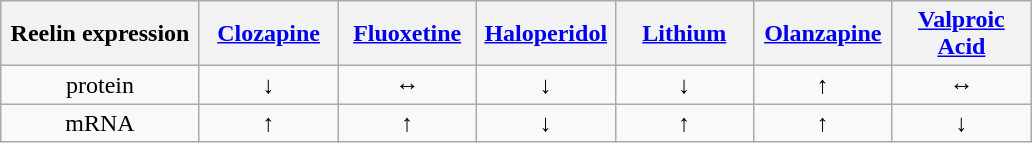<table class="wikitable" style="text-align:center">
<tr>
<th style="width:125px;">Reelin expression</th>
<th style="width:85px;"><a href='#'>Clozapine</a></th>
<th style="width:85px;"><a href='#'>Fluoxetine</a></th>
<th style="width:85px;"><a href='#'>Haloperidol</a></th>
<th style="width:85px;"><a href='#'>Lithium</a></th>
<th style="width:85px;"><a href='#'>Olanzapine</a></th>
<th style="width:85px;"><a href='#'>Valproic Acid</a></th>
</tr>
<tr>
<td>protein</td>
<td><strong>↓</strong></td>
<td><strong>↔</strong></td>
<td><strong>↓</strong></td>
<td><strong>↓</strong></td>
<td><strong>↑</strong></td>
<td><strong>↔</strong></td>
</tr>
<tr>
<td>mRNA</td>
<td><strong>↑</strong></td>
<td><strong>↑</strong></td>
<td><strong>↓</strong></td>
<td><strong>↑</strong></td>
<td><strong>↑</strong></td>
<td><strong>↓</strong></td>
</tr>
</table>
